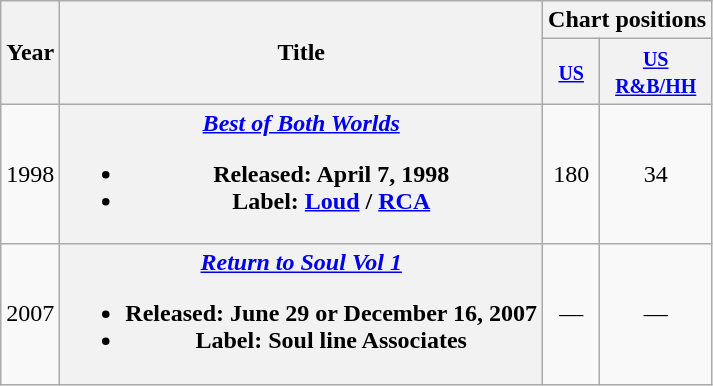<table class="wikitable plainrowheaders" style="text-align:center;">
<tr>
<th rowspan="2">Year</th>
<th rowspan="2">Title</th>
<th colspan="2">Chart positions</th>
</tr>
<tr>
<th><small><a href='#'>US</a></small><br></th>
<th><small><a href='#'>US<br>R&B/HH</a></small><br></th>
</tr>
<tr>
<td>1998</td>
<th scope="row"><em><a href='#'>Best of Both Worlds</a></em><br><ul><li>Released: April 7, 1998</li><li>Label: <a href='#'>Loud</a> / <a href='#'>RCA</a></li></ul></th>
<td align="center">180</td>
<td align="center">34</td>
</tr>
<tr>
<td>2007</td>
<th scope="row"><em><a href='#'>Return to Soul Vol 1</a></em><br><ul><li>Released: June 29 or December 16, 2007</li><li>Label: Soul line Associates</li></ul></th>
<td align="center">—</td>
<td align="center">—</td>
</tr>
</table>
